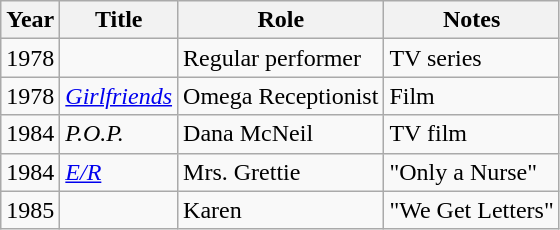<table class="wikitable sortable">
<tr>
<th>Year</th>
<th>Title</th>
<th>Role</th>
<th class="unsortable">Notes</th>
</tr>
<tr>
<td>1978</td>
<td><em></em></td>
<td>Regular performer</td>
<td>TV series</td>
</tr>
<tr>
<td>1978</td>
<td><em><a href='#'>Girlfriends</a></em></td>
<td>Omega Receptionist</td>
<td>Film</td>
</tr>
<tr>
<td>1984</td>
<td><em>P.O.P.</em></td>
<td>Dana McNeil</td>
<td>TV film</td>
</tr>
<tr>
<td>1984</td>
<td><em><a href='#'>E/R</a></em></td>
<td>Mrs. Grettie</td>
<td>"Only a Nurse"</td>
</tr>
<tr>
<td>1985</td>
<td><em></em></td>
<td>Karen</td>
<td>"We Get Letters"</td>
</tr>
</table>
